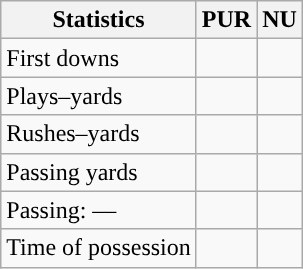<table class="wikitable" style="float:left">
<tr>
<th>Statistics</th>
<th>PUR</th>
<th>NU</th>
</tr>
<tr>
<td>First downs</td>
<td></td>
<td></td>
</tr>
<tr>
<td>Plays–yards</td>
<td></td>
<td></td>
</tr>
<tr>
<td>Rushes–yards</td>
<td></td>
<td></td>
</tr>
<tr>
<td>Passing yards</td>
<td></td>
<td></td>
</tr>
<tr>
<td>Passing: ––</td>
<td></td>
<td></td>
</tr>
<tr>
<td>Time of possession</td>
<td></td>
<td></td>
</tr>
</table>
